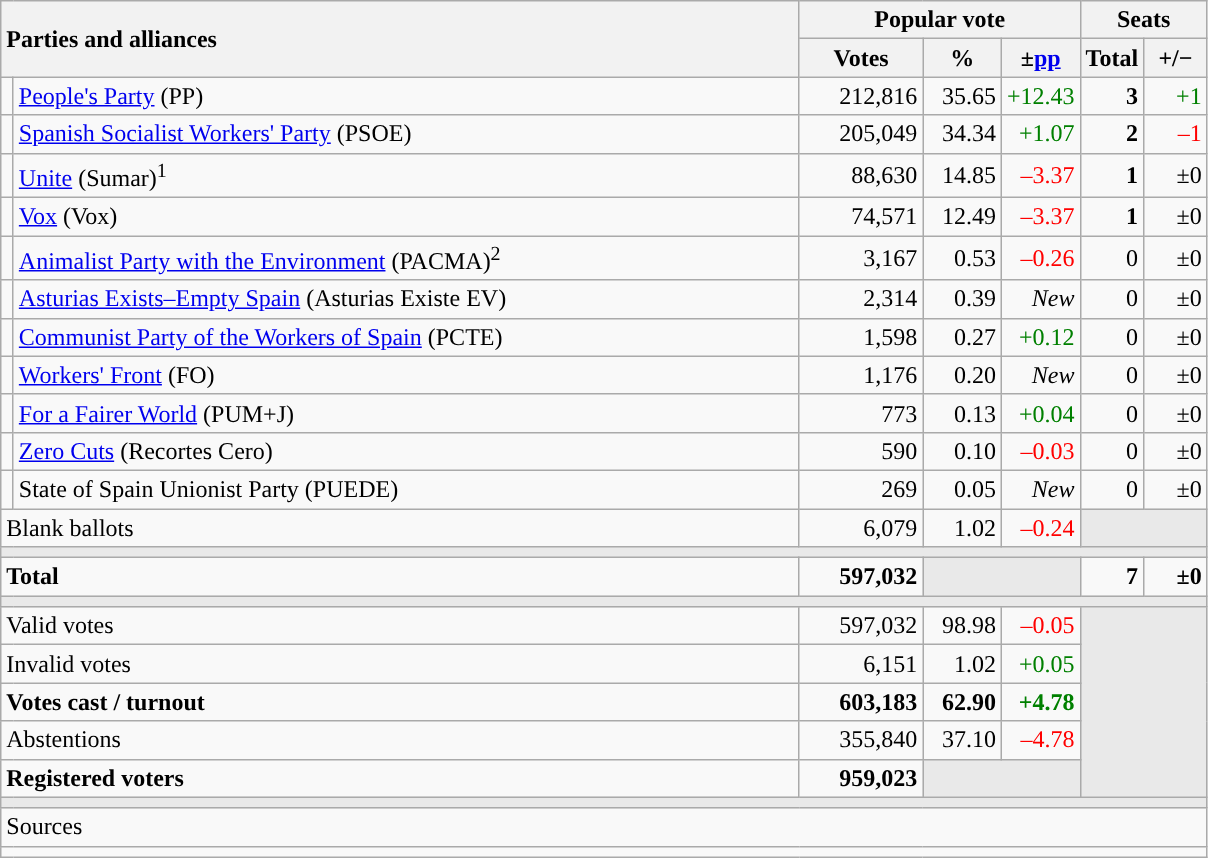<table class="wikitable" style="text-align:right;">
<tr>
<th style="text-align:left;" rowspan="2" colspan="2" width="525">Parties and alliances</th>
<th colspan="3">Popular vote</th>
<th colspan="2">Seats</th>
</tr>
<tr>
<th width="75">Votes</th>
<th width="45">%</th>
<th width="45">±<a href='#'>pp</a></th>
<th width="35">Total</th>
<th width="35">+/−</th>
</tr>
<tr>
<td width="1" style="color:inherit;background:"></td>
<td align="left"><a href='#'>People's Party</a> (PP)</td>
<td>212,816</td>
<td>35.65</td>
<td style="color:green;">+12.43</td>
<td><strong>3</strong></td>
<td style="color:green;">+1</td>
</tr>
<tr>
<td style="color:inherit;background:"></td>
<td align="left"><a href='#'>Spanish Socialist Workers' Party</a> (PSOE)</td>
<td>205,049</td>
<td>34.34</td>
<td style="color:green;">+1.07</td>
<td><strong>2</strong></td>
<td style="color:red;">–1</td>
</tr>
<tr>
<td style="color:inherit;background:"></td>
<td align="left"><a href='#'>Unite</a> (Sumar)<sup>1</sup></td>
<td>88,630</td>
<td>14.85</td>
<td style="color:red;">–3.37</td>
<td><strong>1</strong></td>
<td>±0</td>
</tr>
<tr>
<td style="color:inherit;background:"></td>
<td align="left"><a href='#'>Vox</a> (Vox)</td>
<td>74,571</td>
<td>12.49</td>
<td style="color:red;">–3.37</td>
<td><strong>1</strong></td>
<td>±0</td>
</tr>
<tr>
<td style="color:inherit;background:"></td>
<td align="left"><a href='#'>Animalist Party with the Environment</a> (PACMA)<sup>2</sup></td>
<td>3,167</td>
<td>0.53</td>
<td style="color:red;">–0.26</td>
<td>0</td>
<td>±0</td>
</tr>
<tr>
<td style="color:inherit;background:"></td>
<td align="left"><a href='#'>Asturias Exists–Empty Spain</a> (Asturias Existe EV)</td>
<td>2,314</td>
<td>0.39</td>
<td><em>New</em></td>
<td>0</td>
<td>±0</td>
</tr>
<tr>
<td style="color:inherit;background:"></td>
<td align="left"><a href='#'>Communist Party of the Workers of Spain</a> (PCTE)</td>
<td>1,598</td>
<td>0.27</td>
<td style="color:green;">+0.12</td>
<td>0</td>
<td>±0</td>
</tr>
<tr>
<td style="color:inherit;background:"></td>
<td align="left"><a href='#'>Workers' Front</a> (FO)</td>
<td>1,176</td>
<td>0.20</td>
<td><em>New</em></td>
<td>0</td>
<td>±0</td>
</tr>
<tr>
<td style="color:inherit;background:"></td>
<td align="left"><a href='#'>For a Fairer World</a> (PUM+J)</td>
<td>773</td>
<td>0.13</td>
<td style="color:green;">+0.04</td>
<td>0</td>
<td>±0</td>
</tr>
<tr>
<td style="color:inherit;background:"></td>
<td align="left"><a href='#'>Zero Cuts</a> (Recortes Cero)</td>
<td>590</td>
<td>0.10</td>
<td style="color:red;">–0.03</td>
<td>0</td>
<td>±0</td>
</tr>
<tr>
<td style="color:inherit;background:"></td>
<td align="left">State of Spain Unionist Party (PUEDE)</td>
<td>269</td>
<td>0.05</td>
<td><em>New</em></td>
<td>0</td>
<td>±0</td>
</tr>
<tr>
<td align="left" colspan="2">Blank ballots</td>
<td>6,079</td>
<td>1.02</td>
<td style="color:red;">–0.24</td>
<td bgcolor="#E9E9E9" colspan="2"></td>
</tr>
<tr>
<td colspan="7" bgcolor="#E9E9E9"></td>
</tr>
<tr style="font-weight:bold;">
<td align="left" colspan="2">Total</td>
<td>597,032</td>
<td bgcolor="#E9E9E9" colspan="2"></td>
<td>7</td>
<td>±0</td>
</tr>
<tr>
<td colspan="7" bgcolor="#E9E9E9"></td>
</tr>
<tr>
<td align="left" colspan="2">Valid votes</td>
<td>597,032</td>
<td>98.98</td>
<td style="color:red;">–0.05</td>
<td bgcolor="#E9E9E9" colspan="2" rowspan="5"></td>
</tr>
<tr>
<td align="left" colspan="2">Invalid votes</td>
<td>6,151</td>
<td>1.02</td>
<td style="color:green;">+0.05</td>
</tr>
<tr style="font-weight:bold;">
<td align="left" colspan="2">Votes cast / turnout</td>
<td>603,183</td>
<td>62.90</td>
<td style="color:green;">+4.78</td>
</tr>
<tr>
<td align="left" colspan="2">Abstentions</td>
<td>355,840</td>
<td>37.10</td>
<td style="color:red;">–4.78</td>
</tr>
<tr style="font-weight:bold;">
<td align="left" colspan="2">Registered voters</td>
<td>959,023</td>
<td bgcolor="#E9E9E9" colspan="2"></td>
</tr>
<tr>
<td colspan="7" bgcolor="#E9E9E9"></td>
</tr>
<tr>
<td align="left" colspan="7">Sources</td>
</tr>
<tr>
<td colspan="7" style="text-align:left; max-width:790px;"></td>
</tr>
</table>
